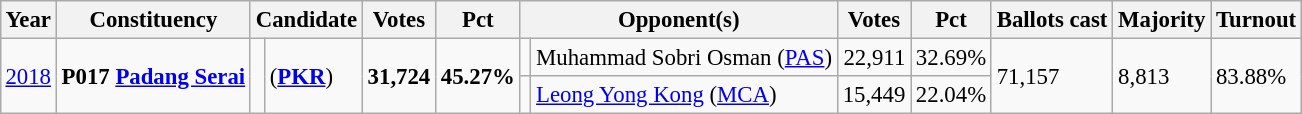<table class="wikitable" style="margin:0.5em ; font-size:95%">
<tr>
<th>Year</th>
<th>Constituency</th>
<th colspan=2>Candidate</th>
<th>Votes</th>
<th>Pct</th>
<th colspan=2>Opponent(s)</th>
<th>Votes</th>
<th>Pct</th>
<th>Ballots cast</th>
<th>Majority</th>
<th>Turnout</th>
</tr>
<tr>
<td rowspan=2><a href='#'>2018</a></td>
<td rowspan=2><strong>P017 <a href='#'>Padang Serai</a></strong></td>
<td rowspan=2 ></td>
<td rowspan=2> (<a href='#'><strong>PKR</strong></a>)</td>
<td rowspan=2 align=right><strong>31,724</strong></td>
<td rowspan=2><strong>45.27%</strong></td>
<td></td>
<td>Muhammad Sobri Osman (<a href='#'>PAS</a>)</td>
<td align=right>22,911</td>
<td>32.69%</td>
<td rowspan=2>71,157</td>
<td rowspan=2>8,813</td>
<td rowspan=2>83.88%</td>
</tr>
<tr>
<td></td>
<td><a href='#'>Leong Yong Kong</a> (<a href='#'>MCA</a>)</td>
<td align=right>15,449</td>
<td>22.04%</td>
</tr>
</table>
